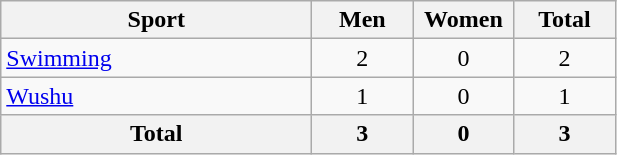<table class="wikitable" style="text-align:center">
<tr>
<th width=200>Sport</th>
<th width=60>Men</th>
<th width=60>Women</th>
<th width=60>Total</th>
</tr>
<tr>
<td align=left><a href='#'>Swimming</a></td>
<td>2</td>
<td>0</td>
<td>2</td>
</tr>
<tr>
<td align=left><a href='#'>Wushu</a></td>
<td>1</td>
<td>0</td>
<td>1</td>
</tr>
<tr>
<th align=left>Total</th>
<th>3</th>
<th>0</th>
<th>3</th>
</tr>
</table>
